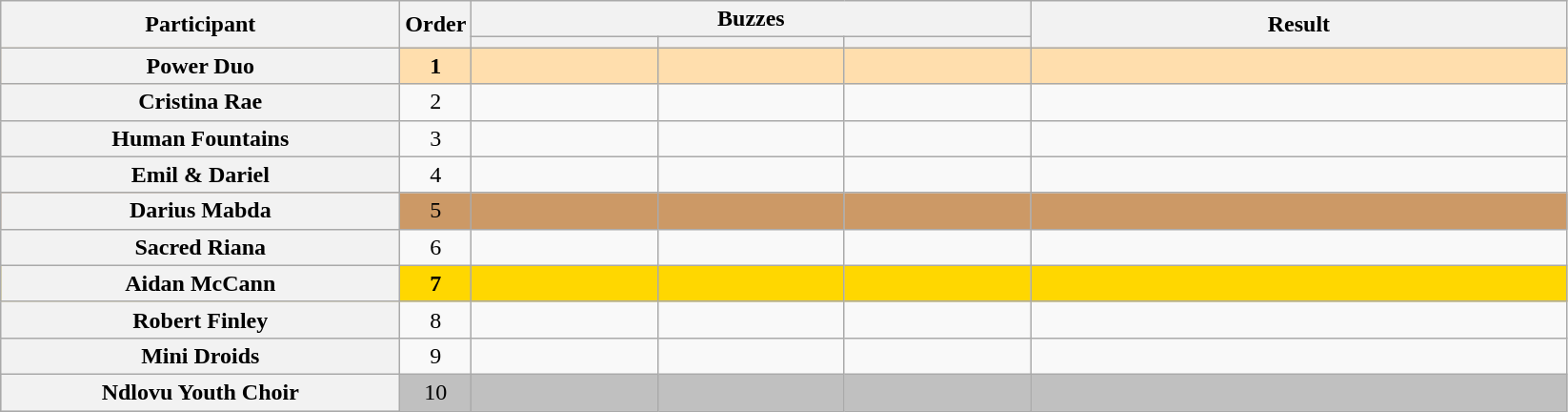<table class="wikitable plainrowheaders sortable" style="text-align:center;">
<tr>
<th scope="col" rowspan="2" class="unsortable" style="width:17em;">Participant</th>
<th scope="col" rowspan="2" style="width:1em;">Order</th>
<th scope="col" colspan="3" class="unsortable" style="width:24em;">Buzzes</th>
<th scope="col" rowspan="2" style="width:23em;">Result</th>
</tr>
<tr>
<th scope="col" class="unsortable" style="width:6em;"></th>
<th scope="col" class="unsortable" style="width:6em;"></th>
<th scope="col" class="unsortable" style="width:6em;"></th>
</tr>
<tr bgcolor=navajowhite>
<th scope="row"><strong>Power Duo</strong></th>
<td><strong>1</strong></td>
<td style="text-align:center;"></td>
<td style="text-align:center;"></td>
<td style="text-align:center;"></td>
<td><strong></strong></td>
</tr>
<tr>
<th scope="row">Cristina Rae</th>
<td>2</td>
<td style="text-align:center;"></td>
<td style="text-align:center;"></td>
<td style="text-align:center;"></td>
<td></td>
</tr>
<tr>
<th scope="row">Human Fountains</th>
<td>3</td>
<td style="text-align:center;"></td>
<td style="text-align:center;"></td>
<td style="text-align:center;"></td>
<td></td>
</tr>
<tr>
<th scope="row">Emil & Dariel</th>
<td>4</td>
<td style="text-align:center;"></td>
<td style="text-align:center;"></td>
<td style="text-align:center;"></td>
<td></td>
</tr>
<tr bgcolor=#c96>
<th scope="row">Darius Mabda</th>
<td>5</td>
<td style="text-align:center;"></td>
<td style="text-align:center;"></td>
<td style="text-align:center;"></td>
<td></td>
</tr>
<tr>
<th scope="row">Sacred Riana</th>
<td>6</td>
<td style="text-align:center;"> </td>
<td style="text-align:center;"></td>
<td style="text-align:center;"></td>
<td></td>
</tr>
<tr bgcolor=gold>
<th scope="row"><strong>Aidan McCann</strong></th>
<td><strong>7</strong></td>
<td style="text-align:center;"></td>
<td style="text-align:center;"></td>
<td style="text-align:center;"></td>
<td><strong></strong></td>
</tr>
<tr>
<th scope="row">Robert Finley</th>
<td>8</td>
<td style="text-align:center;"></td>
<td style="text-align:center;"></td>
<td style="text-align:center;"></td>
<td></td>
</tr>
<tr>
<th scope="row">Mini Droids</th>
<td>9</td>
<td style="text-align:center;"></td>
<td style="text-align:center;"></td>
<td style="text-align:center;"></td>
<td></td>
</tr>
<tr bgcolor=silver>
<th scope="row">Ndlovu Youth Choir</th>
<td>10</td>
<td style="text-align:center;"></td>
<td style="text-align:center;"></td>
<td style="text-align:center;"></td>
<td></td>
</tr>
</table>
